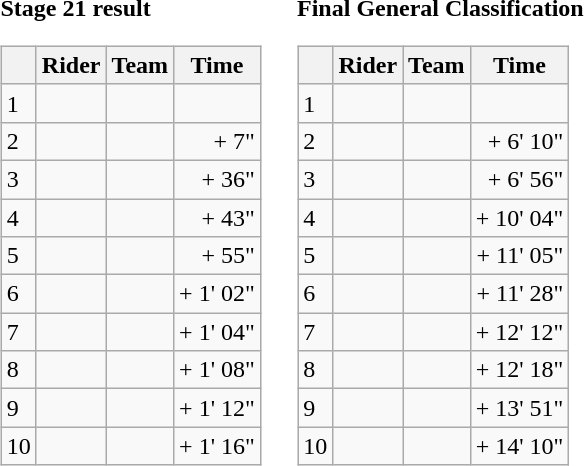<table>
<tr>
<td><strong>Stage 21 result</strong><br><table class="wikitable">
<tr>
<th></th>
<th>Rider</th>
<th>Team</th>
<th>Time</th>
</tr>
<tr>
<td>1</td>
<td></td>
<td></td>
<td align="right"></td>
</tr>
<tr>
<td>2</td>
<td></td>
<td></td>
<td align="right">+ 7"</td>
</tr>
<tr>
<td>3</td>
<td> </td>
<td></td>
<td align="right">+ 36"</td>
</tr>
<tr>
<td>4</td>
<td></td>
<td></td>
<td align="right">+ 43"</td>
</tr>
<tr>
<td>5</td>
<td></td>
<td></td>
<td align="right">+ 55"</td>
</tr>
<tr>
<td>6</td>
<td></td>
<td></td>
<td align="right">+ 1' 02"</td>
</tr>
<tr>
<td>7</td>
<td></td>
<td></td>
<td align="right">+ 1' 04"</td>
</tr>
<tr>
<td>8</td>
<td></td>
<td></td>
<td align="right">+ 1' 08"</td>
</tr>
<tr>
<td>9</td>
<td></td>
<td></td>
<td align="right">+ 1' 12"</td>
</tr>
<tr>
<td>10</td>
<td></td>
<td></td>
<td align="right">+ 1' 16"</td>
</tr>
</table>
</td>
<td></td>
<td><strong>Final General Classification</strong><br><table class="wikitable">
<tr>
<th></th>
<th>Rider</th>
<th>Team</th>
<th>Time</th>
</tr>
<tr>
<td>1</td>
<td> </td>
<td></td>
<td align="right"></td>
</tr>
<tr>
<td>2</td>
<td></td>
<td></td>
<td align="right">+ 6' 10"</td>
</tr>
<tr>
<td>3</td>
<td></td>
<td></td>
<td align="right">+ 6' 56"</td>
</tr>
<tr>
<td>4</td>
<td></td>
<td></td>
<td align="right">+ 10' 04"</td>
</tr>
<tr>
<td>5</td>
<td></td>
<td></td>
<td align="right">+ 11' 05"</td>
</tr>
<tr>
<td>6</td>
<td> </td>
<td></td>
<td align="right">+ 11' 28"</td>
</tr>
<tr>
<td>7</td>
<td></td>
<td></td>
<td align="right">+ 12' 12"</td>
</tr>
<tr>
<td>8</td>
<td></td>
<td></td>
<td align="right">+ 12' 18"</td>
</tr>
<tr>
<td>9</td>
<td></td>
<td></td>
<td align="right">+ 13' 51"</td>
</tr>
<tr>
<td>10</td>
<td></td>
<td></td>
<td align="right">+ 14' 10"</td>
</tr>
</table>
</td>
</tr>
</table>
